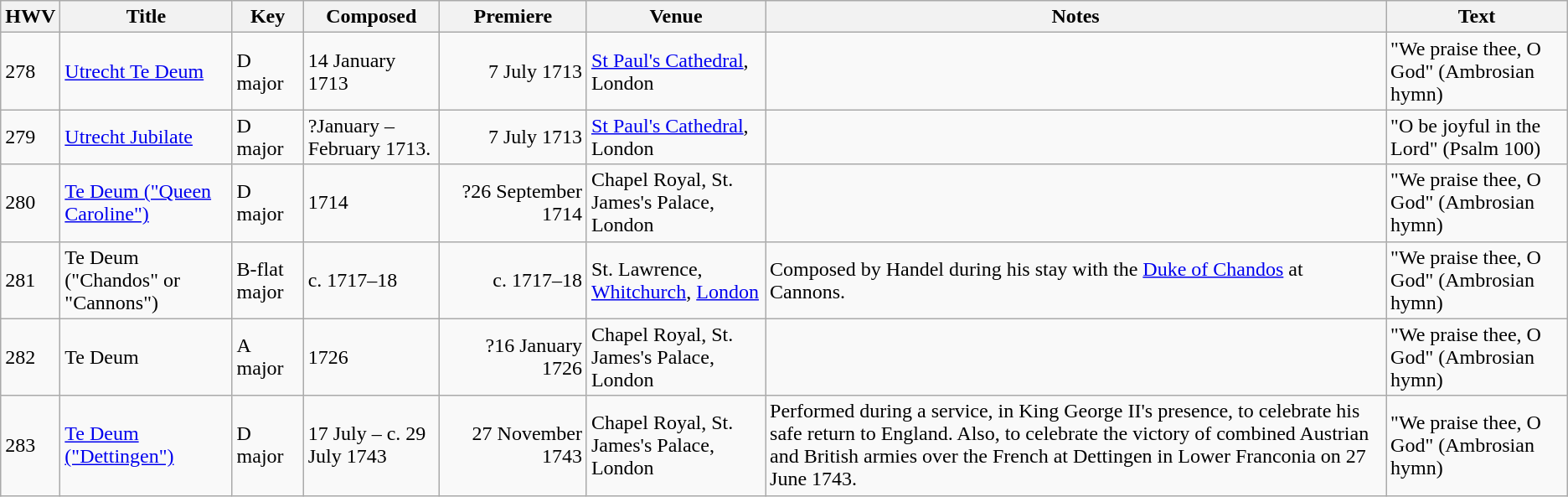<table class="wikitable sortable">
<tr>
<th>HWV</th>
<th>Title</th>
<th>Key</th>
<th>Composed</th>
<th width="110px">Premiere</th>
<th>Venue</th>
<th class="unsortable">Notes</th>
<th class="unsortable">Text</th>
</tr>
<tr>
<td>278</td>
<td><a href='#'>Utrecht Te Deum</a></td>
<td>D major</td>
<td>14 January 1713</td>
<td align="right">7 July 1713</td>
<td><a href='#'>St Paul's Cathedral</a>, London</td>
<td></td>
<td>"We praise thee, O God" (Ambrosian hymn)</td>
</tr>
<tr>
<td>279</td>
<td><a href='#'>Utrecht Jubilate</a></td>
<td>D major</td>
<td>?January – February 1713.</td>
<td align="right">7 July 1713</td>
<td><a href='#'>St Paul's Cathedral</a>, London</td>
<td></td>
<td>"O be joyful in the Lord" (Psalm 100)</td>
</tr>
<tr>
<td>280</td>
<td><a href='#'>Te Deum ("Queen Caroline")</a></td>
<td>D major</td>
<td>1714</td>
<td align="right">?26 September 1714</td>
<td>Chapel Royal, St. James's Palace, London</td>
<td></td>
<td>"We praise thee, O God" (Ambrosian hymn)</td>
</tr>
<tr>
<td>281</td>
<td>Te Deum ("Chandos" or "Cannons")</td>
<td>B-flat major</td>
<td>c. 1717–18</td>
<td align="right">c. 1717–18</td>
<td>St. Lawrence, <a href='#'>Whitchurch</a>, <a href='#'>London</a></td>
<td>Composed by Handel during his stay with the <a href='#'>Duke of Chandos</a> at Cannons.</td>
<td>"We praise thee, O God" (Ambrosian hymn)</td>
</tr>
<tr>
<td>282</td>
<td>Te Deum</td>
<td>A major</td>
<td>1726</td>
<td align="right">?16 January 1726</td>
<td>Chapel Royal, St. James's Palace, London</td>
<td></td>
<td>"We praise thee, O God" (Ambrosian hymn)</td>
</tr>
<tr>
<td>283</td>
<td><a href='#'>Te Deum ("Dettingen")</a></td>
<td>D major</td>
<td>17 July – c. 29 July 1743</td>
<td align="right">27 November 1743</td>
<td>Chapel Royal, St. James's Palace, London</td>
<td>Performed during a service, in King George II's presence, to celebrate his safe return to England. Also, to celebrate the victory of combined Austrian and British armies over the French at Dettingen in Lower Franconia on 27 June 1743.</td>
<td>"We praise thee, O God" (Ambrosian hymn)</td>
</tr>
</table>
